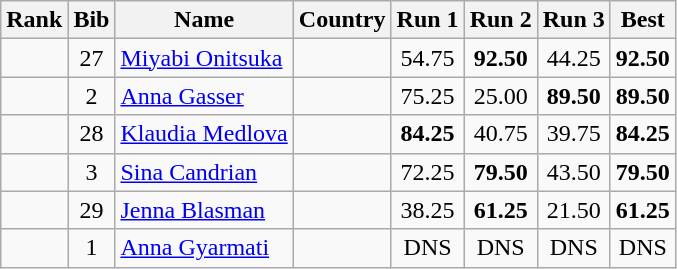<table class="wikitable sortable" style="text-align:center">
<tr>
<th>Rank</th>
<th>Bib</th>
<th>Name</th>
<th>Country</th>
<th>Run 1</th>
<th>Run 2</th>
<th>Run 3</th>
<th>Best</th>
</tr>
<tr>
<td></td>
<td>27</td>
<td align=left><a href='#'>Miyabi Onitsuka</a></td>
<td align=left></td>
<td>54.75</td>
<td><strong>92.50</strong></td>
<td>44.25</td>
<td><strong>92.50</strong></td>
</tr>
<tr>
<td></td>
<td>2</td>
<td align=left><a href='#'>Anna Gasser</a></td>
<td align=left></td>
<td>75.25</td>
<td>25.00</td>
<td><strong>89.50</strong></td>
<td><strong>89.50</strong></td>
</tr>
<tr>
<td></td>
<td>28</td>
<td align=left><a href='#'>Klaudia Medlova</a></td>
<td align=left></td>
<td><strong>84.25</strong></td>
<td>40.75</td>
<td>39.75</td>
<td><strong>84.25</strong></td>
</tr>
<tr>
<td></td>
<td>3</td>
<td align=left><a href='#'>Sina Candrian</a></td>
<td align=left></td>
<td>72.25</td>
<td><strong>79.50</strong></td>
<td>43.50</td>
<td><strong>79.50</strong></td>
</tr>
<tr>
<td></td>
<td>29</td>
<td align=left><a href='#'>Jenna Blasman</a></td>
<td align=left></td>
<td>38.25</td>
<td><strong>61.25</strong></td>
<td>21.50</td>
<td><strong>61.25</strong></td>
</tr>
<tr>
<td></td>
<td>1</td>
<td align=left><a href='#'>Anna Gyarmati</a></td>
<td align=left></td>
<td>DNS</td>
<td>DNS</td>
<td>DNS</td>
<td>DNS</td>
</tr>
</table>
